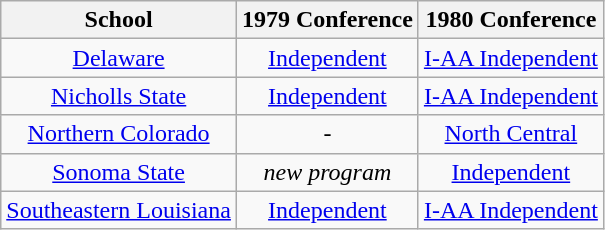<table class="wikitable sortable">
<tr>
<th>School</th>
<th>1979 Conference</th>
<th>1980 Conference</th>
</tr>
<tr style="text-align:center;">
<td><a href='#'>Delaware</a></td>
<td><a href='#'>Independent</a></td>
<td><a href='#'>I-AA Independent</a></td>
</tr>
<tr style="text-align:center;">
<td><a href='#'>Nicholls State</a></td>
<td><a href='#'>Independent</a></td>
<td><a href='#'>I-AA Independent</a></td>
</tr>
<tr style="text-align:center;">
<td><a href='#'>Northern Colorado</a></td>
<td>-</td>
<td><a href='#'>North Central</a></td>
</tr>
<tr style="text-align:center;">
<td><a href='#'>Sonoma State</a></td>
<td><em>new program</em></td>
<td><a href='#'>Independent</a></td>
</tr>
<tr style="text-align:center;">
<td><a href='#'>Southeastern Louisiana</a></td>
<td><a href='#'>Independent</a></td>
<td><a href='#'>I-AA Independent</a></td>
</tr>
</table>
